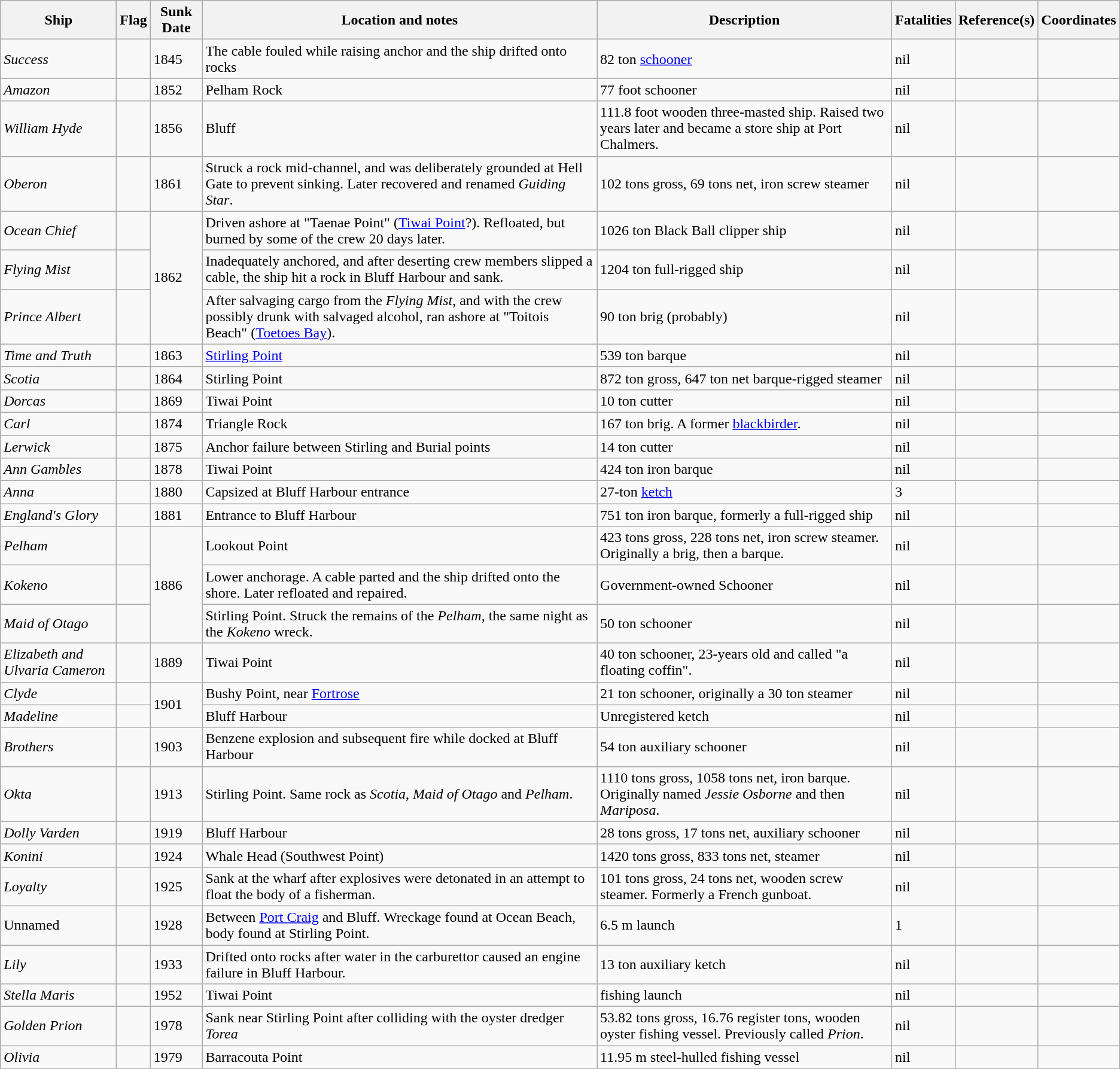<table class="sortable wikitable mw-collapsible sticky-header">
<tr>
<th>Ship</th>
<th>Flag</th>
<th>Sunk Date</th>
<th>Location and notes</th>
<th class="unsortable">Description</th>
<th>Fatalities</th>
<th class="unsortable">Reference(s)</th>
<th>Coordinates</th>
</tr>
<tr>
<td><em>Success</em></td>
<td></td>
<td>1845</td>
<td>The cable fouled while raising anchor and the ship drifted onto rocks</td>
<td>82 ton <a href='#'>schooner</a></td>
<td data-sort-value=000>nil</td>
<td></td>
<td></td>
</tr>
<tr>
<td><em>Amazon</em></td>
<td></td>
<td>1852</td>
<td>Pelham Rock</td>
<td>77 foot schooner</td>
<td data-sort-value=000>nil</td>
<td></td>
<td></td>
</tr>
<tr>
<td><em>William Hyde</em></td>
<td></td>
<td>1856</td>
<td>Bluff</td>
<td>111.8 foot wooden three-masted ship. Raised two years later and became a store ship at Port Chalmers.</td>
<td data-sort-value=000>nil</td>
<td></td>
<td></td>
</tr>
<tr>
<td><em>Oberon</em></td>
<td></td>
<td>1861</td>
<td>Struck a rock mid-channel, and was deliberately grounded at Hell Gate to prevent sinking. Later recovered and renamed <em>Guiding Star</em>.</td>
<td>102 tons gross, 69 tons net, iron screw steamer</td>
<td data-sort-value=000>nil</td>
<td></td>
<td></td>
</tr>
<tr>
<td><em>Ocean Chief</em></td>
<td></td>
<td rowspan="3">1862</td>
<td>Driven ashore at "Taenae Point" (<a href='#'>Tiwai Point</a>?). Refloated, but burned by some of the crew 20 days later.</td>
<td>1026 ton Black Ball clipper ship</td>
<td data-sort-value=000>nil</td>
<td></td>
<td></td>
</tr>
<tr>
<td><em>Flying Mist</em></td>
<td></td>
<td>Inadequately anchored, and after deserting crew members slipped a cable, the ship hit a rock in Bluff Harbour and sank.</td>
<td>1204 ton full-rigged ship</td>
<td data-sort-value=000>nil</td>
<td></td>
<td></td>
</tr>
<tr>
<td><em>Prince Albert</em></td>
<td></td>
<td>After salvaging cargo from the <em>Flying Mist</em>, and with the crew possibly drunk with salvaged alcohol, ran ashore at "Toitois Beach" (<a href='#'>Toetoes Bay</a>).</td>
<td>90 ton brig (probably)</td>
<td data-sort-value=000>nil</td>
<td></td>
<td></td>
</tr>
<tr>
<td><em>Time and Truth</em></td>
<td></td>
<td>1863</td>
<td><a href='#'>Stirling Point</a></td>
<td>539 ton barque</td>
<td data-sort-value=000>nil</td>
<td></td>
<td></td>
</tr>
<tr>
<td><em>Scotia</em></td>
<td></td>
<td>1864</td>
<td>Stirling Point</td>
<td>872 ton gross, 647 ton net barque-rigged steamer</td>
<td data-sort-value=000>nil</td>
<td></td>
<td></td>
</tr>
<tr>
<td><em>Dorcas</em></td>
<td></td>
<td>1869</td>
<td>Tiwai Point</td>
<td>10 ton cutter</td>
<td data-sort-value=000>nil</td>
<td></td>
<td></td>
</tr>
<tr>
<td><em>Carl</em></td>
<td></td>
<td>1874</td>
<td>Triangle Rock</td>
<td>167 ton brig. A former <a href='#'>blackbirder</a>.</td>
<td data-sort-value=000>nil</td>
<td></td>
<td></td>
</tr>
<tr>
<td><em>Lerwick</em></td>
<td></td>
<td>1875</td>
<td>Anchor failure between Stirling and Burial points</td>
<td>14 ton cutter</td>
<td data-sort-value=000>nil</td>
<td></td>
<td></td>
</tr>
<tr>
<td><em>Ann Gambles</em></td>
<td></td>
<td>1878</td>
<td>Tiwai Point</td>
<td>424 ton iron barque</td>
<td data-sort-value=000>nil</td>
<td></td>
<td></td>
</tr>
<tr>
<td><em>Anna</em></td>
<td></td>
<td>1880</td>
<td>Capsized at Bluff Harbour entrance</td>
<td>27-ton <a href='#'>ketch</a></td>
<td data-sort-value=003>3</td>
<td></td>
<td></td>
</tr>
<tr>
<td><em>England's Glory</em></td>
<td></td>
<td>1881</td>
<td>Entrance to Bluff Harbour</td>
<td>751 ton iron barque, formerly a full-rigged ship</td>
<td data-sort-value=000>nil</td>
<td></td>
<td></td>
</tr>
<tr>
<td><em>Pelham</em></td>
<td></td>
<td rowspan="3">1886</td>
<td>Lookout Point</td>
<td>423 tons gross, 228 tons net, iron screw steamer. Originally a brig, then a barque.</td>
<td data-sort-value=000>nil</td>
<td></td>
<td></td>
</tr>
<tr>
<td><em>Kokeno</em></td>
<td></td>
<td>Lower anchorage. A cable parted and the ship drifted onto the shore. Later refloated and repaired.</td>
<td>Government-owned Schooner</td>
<td data-sort-value=000>nil</td>
<td></td>
<td></td>
</tr>
<tr>
<td><em>Maid of Otago</em></td>
<td></td>
<td>Stirling Point. Struck the remains of the <em>Pelham</em>, the same night as the <em>Kokeno</em> wreck.</td>
<td>50 ton schooner</td>
<td data-sort-value=000>nil</td>
<td></td>
<td></td>
</tr>
<tr>
<td><em>Elizabeth and Ulvaria Cameron</em></td>
<td></td>
<td>1889</td>
<td>Tiwai Point</td>
<td>40 ton schooner, 23-years old and called "a floating coffin".</td>
<td data-sort-value=000>nil</td>
<td></td>
<td></td>
</tr>
<tr>
<td><em>Clyde</em></td>
<td></td>
<td rowspan="2">1901</td>
<td>Bushy Point, near <a href='#'>Fortrose</a></td>
<td>21 ton schooner, originally a 30 ton steamer</td>
<td data-sort-value=000>nil</td>
<td></td>
<td></td>
</tr>
<tr>
<td><em>Madeline</em></td>
<td></td>
<td>Bluff Harbour</td>
<td>Unregistered ketch</td>
<td data-sort-value=000>nil</td>
<td></td>
<td></td>
</tr>
<tr>
<td><em>Brothers</em></td>
<td></td>
<td>1903</td>
<td>Benzene explosion and subsequent fire while docked at Bluff Harbour</td>
<td>54 ton auxiliary schooner</td>
<td data-sort-value=000>nil</td>
<td></td>
<td></td>
</tr>
<tr>
<td><em>Okta</em></td>
<td></td>
<td>1913</td>
<td>Stirling Point. Same rock as <em>Scotia</em>, <em>Maid of Otago</em> and <em>Pelham</em>.</td>
<td>1110 tons gross, 1058 tons net, iron barque. Originally named <em>Jessie Osborne</em> and then <em>Mariposa</em>.</td>
<td data-sort-value=000>nil</td>
<td></td>
<td></td>
</tr>
<tr>
<td><em>Dolly Varden</em></td>
<td></td>
<td>1919</td>
<td>Bluff Harbour</td>
<td>28 tons gross, 17 tons net, auxiliary schooner</td>
<td data-sort-value=000>nil</td>
<td></td>
<td></td>
</tr>
<tr>
<td><em>Konini</em></td>
<td></td>
<td>1924</td>
<td>Whale Head (Southwest Point)</td>
<td>1420 tons gross, 833 tons net, steamer</td>
<td data-sort-value=000>nil</td>
<td></td>
<td></td>
</tr>
<tr>
<td><em>Loyalty</em></td>
<td></td>
<td>1925</td>
<td>Sank at the wharf after explosives were detonated in an attempt to float the body of a fisherman.</td>
<td>101 tons gross, 24 tons net, wooden screw steamer. Formerly a French gunboat.</td>
<td data-sort-value=000>nil</td>
<td></td>
<td></td>
</tr>
<tr>
<td>Unnamed</td>
<td></td>
<td>1928</td>
<td>Between <a href='#'>Port Craig</a> and Bluff. Wreckage found at Ocean Beach, body found at Stirling Point.</td>
<td>6.5 m launch</td>
<td data-sort-value=001>1</td>
<td></td>
<td></td>
</tr>
<tr>
<td><em>Lily</em></td>
<td></td>
<td>1933</td>
<td>Drifted onto rocks after water in the carburettor caused an engine failure in Bluff Harbour.</td>
<td>13 ton auxiliary ketch</td>
<td data-sort-value=000>nil</td>
<td></td>
<td></td>
</tr>
<tr>
<td><em>Stella Maris</em></td>
<td></td>
<td>1952</td>
<td>Tiwai Point</td>
<td>fishing launch</td>
<td data-sort-value=000>nil</td>
<td></td>
<td></td>
</tr>
<tr>
<td><em>Golden Prion</em></td>
<td></td>
<td>1978</td>
<td>Sank near Stirling Point after colliding with the oyster dredger <em>Torea</em></td>
<td>53.82 tons gross, 16.76 register tons, wooden oyster fishing vessel. Previously called <em>Prion</em>.</td>
<td data-sort-value=000>nil</td>
<td></td>
<td></td>
</tr>
<tr>
<td><em>Olivia</em></td>
<td></td>
<td>1979</td>
<td>Barracouta Point</td>
<td>11.95 m steel-hulled fishing vessel</td>
<td data-sort-value=000>nil</td>
<td></td>
<td></td>
</tr>
</table>
